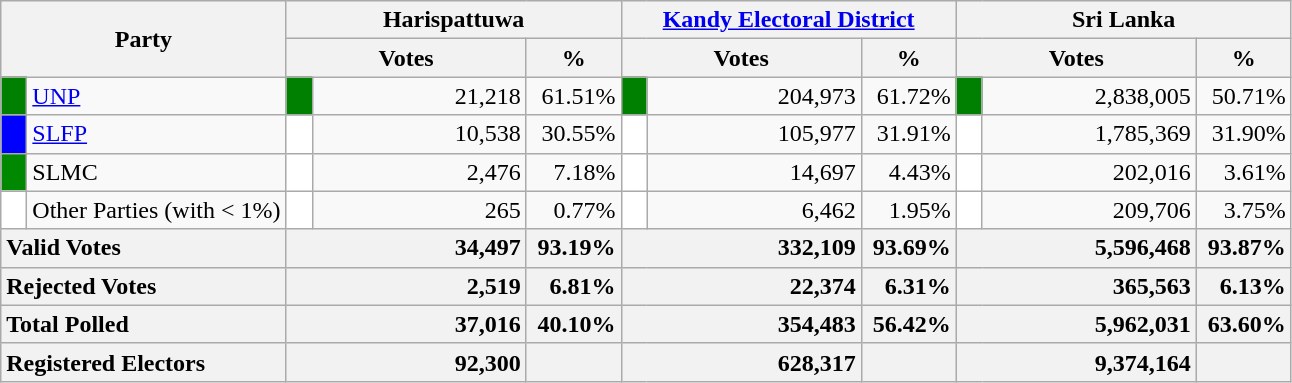<table class="wikitable">
<tr>
<th colspan="2" width="144px"rowspan="2">Party</th>
<th colspan="3" width="216px">Harispattuwa</th>
<th colspan="3" width="216px"><a href='#'>Kandy Electoral District</a></th>
<th colspan="3" width="216px">Sri Lanka</th>
</tr>
<tr>
<th colspan="2" width="144px">Votes</th>
<th>%</th>
<th colspan="2" width="144px">Votes</th>
<th>%</th>
<th colspan="2" width="144px">Votes</th>
<th>%</th>
</tr>
<tr>
<td style="background-color:green;" width="10px"></td>
<td style="text-align:left;"><a href='#'>UNP</a></td>
<td style="background-color:green;" width="10px"></td>
<td style="text-align:right;">21,218</td>
<td style="text-align:right;">61.51%</td>
<td style="background-color:green;" width="10px"></td>
<td style="text-align:right;">204,973</td>
<td style="text-align:right;">61.72%</td>
<td style="background-color:green;" width="10px"></td>
<td style="text-align:right;">2,838,005</td>
<td style="text-align:right;">50.71%</td>
</tr>
<tr>
<td style="background-color:blue;" width="10px"></td>
<td style="text-align:left;"><a href='#'>SLFP</a></td>
<td style="background-color:white;" width="10px"></td>
<td style="text-align:right;">10,538</td>
<td style="text-align:right;">30.55%</td>
<td style="background-color:white;" width="10px"></td>
<td style="text-align:right;">105,977</td>
<td style="text-align:right;">31.91%</td>
<td style="background-color:white;" width="10px"></td>
<td style="text-align:right;">1,785,369</td>
<td style="text-align:right;">31.90%</td>
</tr>
<tr>
<td style="background-color:#008800;" width="10px"></td>
<td style="text-align:left;">SLMC</td>
<td style="background-color:white;" width="10px"></td>
<td style="text-align:right;">2,476</td>
<td style="text-align:right;">7.18%</td>
<td style="background-color:white;" width="10px"></td>
<td style="text-align:right;">14,697</td>
<td style="text-align:right;">4.43%</td>
<td style="background-color:white;" width="10px"></td>
<td style="text-align:right;">202,016</td>
<td style="text-align:right;">3.61%</td>
</tr>
<tr>
<td style="background-color:white;" width="10px"></td>
<td style="text-align:left;">Other Parties (with < 1%)</td>
<td style="background-color:white;" width="10px"></td>
<td style="text-align:right;">265</td>
<td style="text-align:right;">0.77%</td>
<td style="background-color:white;" width="10px"></td>
<td style="text-align:right;">6,462</td>
<td style="text-align:right;">1.95%</td>
<td style="background-color:white;" width="10px"></td>
<td style="text-align:right;">209,706</td>
<td style="text-align:right;">3.75%</td>
</tr>
<tr>
<th colspan="2" width="144px"style="text-align:left;">Valid Votes</th>
<th style="text-align:right;"colspan="2" width="144px">34,497</th>
<th style="text-align:right;">93.19%</th>
<th style="text-align:right;"colspan="2" width="144px">332,109</th>
<th style="text-align:right;">93.69%</th>
<th style="text-align:right;"colspan="2" width="144px">5,596,468</th>
<th style="text-align:right;">93.87%</th>
</tr>
<tr>
<th colspan="2" width="144px"style="text-align:left;">Rejected Votes</th>
<th style="text-align:right;"colspan="2" width="144px">2,519</th>
<th style="text-align:right;">6.81%</th>
<th style="text-align:right;"colspan="2" width="144px">22,374</th>
<th style="text-align:right;">6.31%</th>
<th style="text-align:right;"colspan="2" width="144px">365,563</th>
<th style="text-align:right;">6.13%</th>
</tr>
<tr>
<th colspan="2" width="144px"style="text-align:left;">Total Polled</th>
<th style="text-align:right;"colspan="2" width="144px">37,016</th>
<th style="text-align:right;">40.10%</th>
<th style="text-align:right;"colspan="2" width="144px">354,483</th>
<th style="text-align:right;">56.42%</th>
<th style="text-align:right;"colspan="2" width="144px">5,962,031</th>
<th style="text-align:right;">63.60%</th>
</tr>
<tr>
<th colspan="2" width="144px"style="text-align:left;">Registered Electors</th>
<th style="text-align:right;"colspan="2" width="144px">92,300</th>
<th></th>
<th style="text-align:right;"colspan="2" width="144px">628,317</th>
<th></th>
<th style="text-align:right;"colspan="2" width="144px">9,374,164</th>
<th></th>
</tr>
</table>
